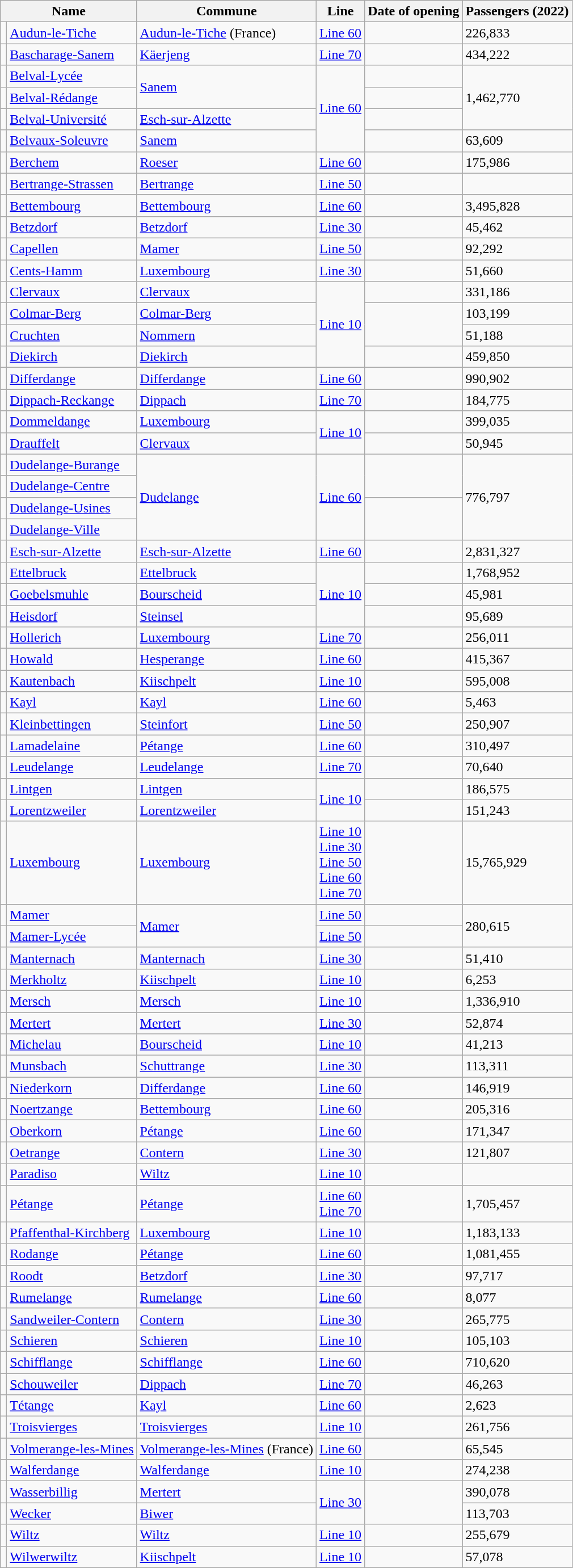<table class="wikitable sortable">
<tr>
<th colspan="2">Name</th>
<th>Commune</th>
<th>Line</th>
<th>Date of opening</th>
<th>Passengers (2022)</th>
</tr>
<tr>
<td></td>
<td><a href='#'>Audun-le-Tiche</a></td>
<td><a href='#'>Audun-le-Tiche</a> (France)</td>
<td><a href='#'>Line 60</a></td>
<td></td>
<td>226,833</td>
</tr>
<tr>
<td></td>
<td><a href='#'>Bascharage-Sanem</a></td>
<td><a href='#'>Käerjeng</a></td>
<td><a href='#'>Line 70</a></td>
<td></td>
<td>434,222</td>
</tr>
<tr>
<td></td>
<td><a href='#'>Belval-Lycée</a></td>
<td rowspan="2"><a href='#'>Sanem</a></td>
<td rowspan="4"><a href='#'>Line 60</a></td>
<td></td>
<td rowspan="3">1,462,770</td>
</tr>
<tr>
<td></td>
<td><a href='#'>Belval-Rédange</a></td>
<td></td>
</tr>
<tr>
<td></td>
<td><a href='#'>Belval-Université</a></td>
<td><a href='#'>Esch-sur-Alzette</a></td>
<td></td>
</tr>
<tr>
<td></td>
<td><a href='#'>Belvaux-Soleuvre</a></td>
<td><a href='#'>Sanem</a></td>
<td></td>
<td>63,609</td>
</tr>
<tr>
<td></td>
<td><a href='#'>Berchem</a></td>
<td><a href='#'>Roeser</a></td>
<td><a href='#'>Line 60</a></td>
<td></td>
<td>175,986</td>
</tr>
<tr>
<td></td>
<td><a href='#'>Bertrange-Strassen</a></td>
<td><a href='#'>Bertrange</a></td>
<td><a href='#'>Line 50</a></td>
<td></td>
<td></td>
</tr>
<tr>
<td></td>
<td><a href='#'>Bettembourg</a></td>
<td><a href='#'>Bettembourg</a></td>
<td><a href='#'>Line 60</a></td>
<td></td>
<td>3,495,828</td>
</tr>
<tr>
<td></td>
<td><a href='#'>Betzdorf</a></td>
<td><a href='#'>Betzdorf</a></td>
<td><a href='#'>Line 30</a></td>
<td></td>
<td>45,462</td>
</tr>
<tr>
<td></td>
<td><a href='#'>Capellen</a></td>
<td><a href='#'>Mamer</a></td>
<td><a href='#'>Line 50</a></td>
<td></td>
<td>92,292</td>
</tr>
<tr>
<td></td>
<td><a href='#'>Cents-Hamm</a></td>
<td><a href='#'>Luxembourg</a></td>
<td><a href='#'>Line 30</a></td>
<td></td>
<td>51,660</td>
</tr>
<tr>
<td></td>
<td><a href='#'>Clervaux</a></td>
<td><a href='#'>Clervaux</a></td>
<td rowspan="4"><a href='#'>Line 10</a></td>
<td></td>
<td>331,186</td>
</tr>
<tr>
<td></td>
<td><a href='#'>Colmar-Berg</a></td>
<td><a href='#'>Colmar-Berg</a></td>
<td rowspan="2"></td>
<td>103,199</td>
</tr>
<tr>
<td></td>
<td><a href='#'>Cruchten</a></td>
<td><a href='#'>Nommern</a></td>
<td>51,188</td>
</tr>
<tr>
<td></td>
<td><a href='#'>Diekirch</a></td>
<td><a href='#'>Diekirch</a></td>
<td></td>
<td>459,850</td>
</tr>
<tr>
<td></td>
<td><a href='#'>Differdange</a></td>
<td><a href='#'>Differdange</a></td>
<td><a href='#'>Line 60</a></td>
<td></td>
<td>990,902</td>
</tr>
<tr>
<td></td>
<td><a href='#'>Dippach-Reckange</a></td>
<td><a href='#'>Dippach</a></td>
<td><a href='#'>Line 70</a></td>
<td></td>
<td>184,775</td>
</tr>
<tr>
<td></td>
<td><a href='#'>Dommeldange</a></td>
<td><a href='#'>Luxembourg</a></td>
<td rowspan="2"><a href='#'>Line 10</a></td>
<td></td>
<td>399,035</td>
</tr>
<tr>
<td></td>
<td><a href='#'>Drauffelt</a></td>
<td><a href='#'>Clervaux</a></td>
<td></td>
<td>50,945</td>
</tr>
<tr>
<td></td>
<td><a href='#'>Dudelange-Burange</a></td>
<td rowspan="4"><a href='#'>Dudelange</a></td>
<td rowspan="4"><a href='#'>Line 60</a></td>
<td rowspan="2"></td>
<td rowspan="4">776,797</td>
</tr>
<tr>
<td></td>
<td><a href='#'>Dudelange-Centre</a></td>
</tr>
<tr>
<td></td>
<td><a href='#'>Dudelange-Usines</a></td>
<td rowspan="2"></td>
</tr>
<tr>
<td></td>
<td><a href='#'>Dudelange-Ville</a></td>
</tr>
<tr>
<td></td>
<td><a href='#'>Esch-sur-Alzette</a></td>
<td><a href='#'>Esch-sur-Alzette</a></td>
<td><a href='#'>Line 60</a></td>
<td></td>
<td>2,831,327</td>
</tr>
<tr>
<td></td>
<td><a href='#'>Ettelbruck</a></td>
<td><a href='#'>Ettelbruck</a></td>
<td rowspan="3"><a href='#'>Line 10</a></td>
<td></td>
<td>1,768,952</td>
</tr>
<tr>
<td></td>
<td><a href='#'>Goebelsmuhle</a></td>
<td><a href='#'>Bourscheid</a></td>
<td></td>
<td>45,981</td>
</tr>
<tr>
<td></td>
<td><a href='#'>Heisdorf</a></td>
<td><a href='#'>Steinsel</a></td>
<td></td>
<td>95,689</td>
</tr>
<tr>
<td></td>
<td><a href='#'>Hollerich</a></td>
<td><a href='#'>Luxembourg</a></td>
<td><a href='#'>Line 70</a></td>
<td></td>
<td>256,011</td>
</tr>
<tr>
<td></td>
<td><a href='#'>Howald</a></td>
<td><a href='#'>Hesperange</a></td>
<td><a href='#'>Line 60</a></td>
<td></td>
<td>415,367</td>
</tr>
<tr>
<td></td>
<td><a href='#'>Kautenbach</a></td>
<td><a href='#'>Kiischpelt</a></td>
<td><a href='#'>Line 10</a></td>
<td></td>
<td>595,008</td>
</tr>
<tr>
<td></td>
<td><a href='#'>Kayl</a></td>
<td><a href='#'>Kayl</a></td>
<td><a href='#'>Line 60</a></td>
<td></td>
<td>5,463</td>
</tr>
<tr>
<td></td>
<td><a href='#'>Kleinbettingen</a></td>
<td><a href='#'>Steinfort</a></td>
<td><a href='#'>Line 50</a></td>
<td></td>
<td>250,907</td>
</tr>
<tr>
<td></td>
<td><a href='#'>Lamadelaine</a></td>
<td><a href='#'>Pétange</a></td>
<td><a href='#'>Line 60</a></td>
<td></td>
<td>310,497</td>
</tr>
<tr>
<td></td>
<td><a href='#'>Leudelange</a></td>
<td><a href='#'>Leudelange</a></td>
<td><a href='#'>Line 70</a></td>
<td></td>
<td>70,640</td>
</tr>
<tr>
<td></td>
<td><a href='#'>Lintgen</a></td>
<td><a href='#'>Lintgen</a></td>
<td rowspan="2"><a href='#'>Line 10</a></td>
<td></td>
<td>186,575</td>
</tr>
<tr>
<td></td>
<td><a href='#'>Lorentzweiler</a></td>
<td><a href='#'>Lorentzweiler</a></td>
<td></td>
<td>151,243</td>
</tr>
<tr>
<td></td>
<td><a href='#'>Luxembourg</a></td>
<td><a href='#'>Luxembourg</a></td>
<td><a href='#'>Line 10</a><br><a href='#'>Line 30</a><br><a href='#'>Line 50</a><br><a href='#'>Line 60</a><br><a href='#'>Line 70</a></td>
<td></td>
<td>15,765,929</td>
</tr>
<tr>
<td></td>
<td><a href='#'>Mamer</a></td>
<td rowspan="2"><a href='#'>Mamer</a></td>
<td><a href='#'>Line 50</a></td>
<td></td>
<td rowspan="2">280,615</td>
</tr>
<tr>
<td></td>
<td><a href='#'>Mamer-Lycée</a></td>
<td><a href='#'>Line 50</a></td>
<td></td>
</tr>
<tr>
<td></td>
<td><a href='#'>Manternach</a></td>
<td><a href='#'>Manternach</a></td>
<td><a href='#'>Line 30</a></td>
<td></td>
<td>51,410</td>
</tr>
<tr>
<td></td>
<td><a href='#'>Merkholtz</a></td>
<td><a href='#'>Kiischpelt</a></td>
<td><a href='#'>Line 10</a></td>
<td></td>
<td>6,253</td>
</tr>
<tr>
<td></td>
<td><a href='#'>Mersch</a></td>
<td><a href='#'>Mersch</a></td>
<td><a href='#'>Line 10</a></td>
<td></td>
<td>1,336,910</td>
</tr>
<tr>
<td></td>
<td><a href='#'>Mertert</a></td>
<td><a href='#'>Mertert</a></td>
<td><a href='#'>Line 30</a></td>
<td></td>
<td>52,874</td>
</tr>
<tr>
<td></td>
<td><a href='#'>Michelau</a></td>
<td><a href='#'>Bourscheid</a></td>
<td><a href='#'>Line 10</a></td>
<td></td>
<td>41,213</td>
</tr>
<tr>
<td></td>
<td><a href='#'>Munsbach</a></td>
<td><a href='#'>Schuttrange</a></td>
<td><a href='#'>Line 30</a></td>
<td></td>
<td>113,311</td>
</tr>
<tr>
<td></td>
<td><a href='#'>Niederkorn</a></td>
<td><a href='#'>Differdange</a></td>
<td><a href='#'>Line 60</a></td>
<td></td>
<td>146,919</td>
</tr>
<tr>
<td></td>
<td><a href='#'>Noertzange</a></td>
<td><a href='#'>Bettembourg</a></td>
<td><a href='#'>Line 60</a></td>
<td></td>
<td>205,316</td>
</tr>
<tr>
<td></td>
<td><a href='#'>Oberkorn</a></td>
<td><a href='#'>Pétange</a></td>
<td><a href='#'>Line 60</a></td>
<td></td>
<td>171,347</td>
</tr>
<tr>
<td></td>
<td><a href='#'>Oetrange</a></td>
<td><a href='#'>Contern</a></td>
<td><a href='#'>Line 30</a></td>
<td></td>
<td>121,807</td>
</tr>
<tr>
<td></td>
<td><a href='#'>Paradiso</a></td>
<td><a href='#'>Wiltz</a></td>
<td><a href='#'>Line 10</a></td>
<td></td>
<td></td>
</tr>
<tr>
<td></td>
<td><a href='#'>Pétange</a></td>
<td><a href='#'>Pétange</a></td>
<td><a href='#'>Line 60</a><br><a href='#'>Line 70</a></td>
<td></td>
<td>1,705,457</td>
</tr>
<tr>
<td></td>
<td><a href='#'>Pfaffenthal-Kirchberg</a></td>
<td><a href='#'>Luxembourg</a></td>
<td><a href='#'>Line 10</a></td>
<td></td>
<td>1,183,133</td>
</tr>
<tr>
<td></td>
<td><a href='#'>Rodange</a></td>
<td><a href='#'>Pétange</a></td>
<td><a href='#'>Line 60</a></td>
<td></td>
<td>1,081,455</td>
</tr>
<tr>
<td></td>
<td><a href='#'>Roodt</a></td>
<td><a href='#'>Betzdorf</a></td>
<td><a href='#'>Line 30</a></td>
<td></td>
<td>97,717</td>
</tr>
<tr>
<td></td>
<td><a href='#'>Rumelange</a></td>
<td><a href='#'>Rumelange</a></td>
<td><a href='#'>Line 60</a></td>
<td></td>
<td>8,077</td>
</tr>
<tr>
<td></td>
<td><a href='#'>Sandweiler-Contern</a></td>
<td><a href='#'>Contern</a></td>
<td><a href='#'>Line 30</a></td>
<td></td>
<td>265,775</td>
</tr>
<tr>
<td></td>
<td><a href='#'>Schieren</a></td>
<td><a href='#'>Schieren</a></td>
<td><a href='#'>Line 10</a></td>
<td></td>
<td>105,103</td>
</tr>
<tr>
<td></td>
<td><a href='#'>Schifflange</a></td>
<td><a href='#'>Schifflange</a></td>
<td><a href='#'>Line 60</a></td>
<td></td>
<td>710,620</td>
</tr>
<tr>
<td></td>
<td><a href='#'>Schouweiler</a></td>
<td><a href='#'>Dippach</a></td>
<td><a href='#'>Line 70</a></td>
<td></td>
<td>46,263</td>
</tr>
<tr>
<td></td>
<td><a href='#'>Tétange</a></td>
<td><a href='#'>Kayl</a></td>
<td><a href='#'>Line 60</a></td>
<td></td>
<td>2,623</td>
</tr>
<tr>
<td></td>
<td><a href='#'>Troisvierges</a></td>
<td><a href='#'>Troisvierges</a></td>
<td><a href='#'>Line 10</a></td>
<td></td>
<td>261,756</td>
</tr>
<tr>
<td></td>
<td><a href='#'>Volmerange-les-Mines</a></td>
<td><a href='#'>Volmerange-les-Mines</a> (France)</td>
<td><a href='#'>Line 60</a></td>
<td></td>
<td>65,545</td>
</tr>
<tr>
<td></td>
<td><a href='#'>Walferdange</a></td>
<td><a href='#'>Walferdange</a></td>
<td><a href='#'>Line 10</a></td>
<td></td>
<td>274,238</td>
</tr>
<tr>
<td></td>
<td><a href='#'>Wasserbillig</a></td>
<td><a href='#'>Mertert</a></td>
<td rowspan="2"><a href='#'>Line 30</a></td>
<td rowspan="2"></td>
<td>390,078</td>
</tr>
<tr>
<td></td>
<td><a href='#'>Wecker</a></td>
<td><a href='#'>Biwer</a></td>
<td>113,703</td>
</tr>
<tr>
<td></td>
<td><a href='#'>Wiltz</a></td>
<td><a href='#'>Wiltz</a></td>
<td><a href='#'>Line 10</a></td>
<td></td>
<td>255,679</td>
</tr>
<tr>
<td></td>
<td><a href='#'>Wilwerwiltz</a></td>
<td><a href='#'>Kiischpelt</a></td>
<td><a href='#'>Line 10</a></td>
<td></td>
<td>57,078</td>
</tr>
</table>
